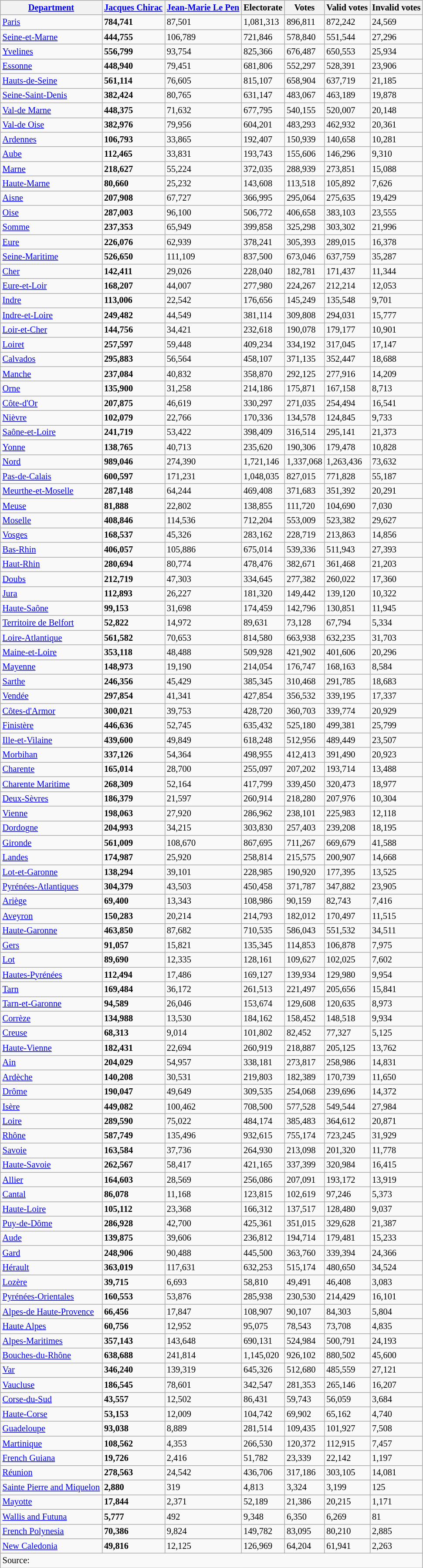<table class="wikitable sortable collapsible collapsed" style="font-size:85%;">
<tr>
<th align=left><a href='#'>Department</a></th>
<th align=left><a href='#'>Jacques Chirac</a></th>
<th align=left><a href='#'>Jean-Marie Le Pen</a></th>
<th align=left>Electorate</th>
<th align=left>Votes</th>
<th align=left>Valid votes</th>
<th align=left>Invalid votes</th>
</tr>
<tr>
<td><a href='#'>Paris</a></td>
<td><strong>784,741</strong></td>
<td>87,501</td>
<td>1,081,313</td>
<td>896,811</td>
<td>872,242</td>
<td>24,569</td>
</tr>
<tr>
<td><a href='#'>Seine-et-Marne</a></td>
<td><strong>444,755</strong></td>
<td>106,789</td>
<td>721,846</td>
<td>578,840</td>
<td>551,544</td>
<td>27,296</td>
</tr>
<tr>
<td><a href='#'>Yvelines</a></td>
<td><strong>556,799</strong></td>
<td>93,754</td>
<td>825,366</td>
<td>676,487</td>
<td>650,553</td>
<td>25,934</td>
</tr>
<tr>
<td><a href='#'>Essonne</a></td>
<td><strong>448,940</strong></td>
<td>79,451</td>
<td>681,806</td>
<td>552,297</td>
<td>528,391</td>
<td>23,906</td>
</tr>
<tr>
<td><a href='#'>Hauts-de-Seine</a></td>
<td><strong>561,114</strong></td>
<td>76,605</td>
<td>815,107</td>
<td>658,904</td>
<td>637,719</td>
<td>21,185</td>
</tr>
<tr>
<td><a href='#'>Seine-Saint-Denis</a></td>
<td><strong>382,424</strong></td>
<td>80,765</td>
<td>631,147</td>
<td>483,067</td>
<td>463,189</td>
<td>19,878</td>
</tr>
<tr>
<td><a href='#'>Val-de Marne</a></td>
<td><strong>448,375</strong></td>
<td>71,632</td>
<td>677,795</td>
<td>540,155</td>
<td>520,007</td>
<td>20,148</td>
</tr>
<tr>
<td><a href='#'>Val-de Oise</a></td>
<td><strong>382,976</strong></td>
<td>79,956</td>
<td>604,201</td>
<td>483,293</td>
<td>462,932</td>
<td>20,361</td>
</tr>
<tr>
<td><a href='#'>Ardennes</a></td>
<td><strong>106,793</strong></td>
<td>33,865</td>
<td>192,407</td>
<td>150,939</td>
<td>140,658</td>
<td>10,281</td>
</tr>
<tr>
<td><a href='#'>Aube</a></td>
<td><strong>112,465</strong></td>
<td>33,831</td>
<td>193,743</td>
<td>155,606</td>
<td>146,296</td>
<td>9,310</td>
</tr>
<tr>
<td><a href='#'>Marne</a></td>
<td><strong>218,627</strong></td>
<td>55,224</td>
<td>372,035</td>
<td>288,939</td>
<td>273,851</td>
<td>15,088</td>
</tr>
<tr>
<td><a href='#'>Haute-Marne</a></td>
<td><strong>80,660</strong></td>
<td>25,232</td>
<td>143,608</td>
<td>113,518</td>
<td>105,892</td>
<td>7,626</td>
</tr>
<tr>
<td><a href='#'>Aisne</a></td>
<td><strong>207,908</strong></td>
<td>67,727</td>
<td>366,995</td>
<td>295,064</td>
<td>275,635</td>
<td>19,429</td>
</tr>
<tr>
<td><a href='#'>Oise</a></td>
<td><strong>287,003</strong></td>
<td>96,100</td>
<td>506,772</td>
<td>406,658</td>
<td>383,103</td>
<td>23,555</td>
</tr>
<tr>
<td><a href='#'>Somme</a></td>
<td><strong>237,353</strong></td>
<td>65,949</td>
<td>399,858</td>
<td>325,298</td>
<td>303,302</td>
<td>21,996</td>
</tr>
<tr>
<td><a href='#'>Eure</a></td>
<td><strong>226,076</strong></td>
<td>62,939</td>
<td>378,241</td>
<td>305,393</td>
<td>289,015</td>
<td>16,378</td>
</tr>
<tr>
<td><a href='#'>Seine-Maritime</a></td>
<td><strong>526,650</strong></td>
<td>111,109</td>
<td>837,500</td>
<td>673,046</td>
<td>637,759</td>
<td>35,287</td>
</tr>
<tr>
<td><a href='#'>Cher</a></td>
<td><strong>142,411</strong></td>
<td>29,026</td>
<td>228,040</td>
<td>182,781</td>
<td>171,437</td>
<td>11,344</td>
</tr>
<tr>
<td><a href='#'>Eure-et-Loir</a></td>
<td><strong>168,207</strong></td>
<td>44,007</td>
<td>277,980</td>
<td>224,267</td>
<td>212,214</td>
<td>12,053</td>
</tr>
<tr>
<td><a href='#'>Indre</a></td>
<td><strong>113,006</strong></td>
<td>22,542</td>
<td>176,656</td>
<td>145,249</td>
<td>135,548</td>
<td>9,701</td>
</tr>
<tr>
<td><a href='#'>Indre-et-Loire</a></td>
<td><strong>249,482</strong></td>
<td>44,549</td>
<td>381,114</td>
<td>309,808</td>
<td>294,031</td>
<td>15,777</td>
</tr>
<tr>
<td><a href='#'>Loir-et-Cher</a></td>
<td><strong>144,756</strong></td>
<td>34,421</td>
<td>232,618</td>
<td>190,078</td>
<td>179,177</td>
<td>10,901</td>
</tr>
<tr>
<td><a href='#'>Loiret</a></td>
<td><strong>257,597</strong></td>
<td>59,448</td>
<td>409,234</td>
<td>334,192</td>
<td>317,045</td>
<td>17,147</td>
</tr>
<tr>
<td><a href='#'>Calvados</a></td>
<td><strong>295,883</strong></td>
<td>56,564</td>
<td>458,107</td>
<td>371,135</td>
<td>352,447</td>
<td>18,688</td>
</tr>
<tr>
<td><a href='#'>Manche</a></td>
<td><strong>237,084</strong></td>
<td>40,832</td>
<td>358,870</td>
<td>292,125</td>
<td>277,916</td>
<td>14,209</td>
</tr>
<tr>
<td><a href='#'>Orne</a></td>
<td><strong>135,900</strong></td>
<td>31,258</td>
<td>214,186</td>
<td>175,871</td>
<td>167,158</td>
<td>8,713</td>
</tr>
<tr>
<td><a href='#'>Côte-d'Or</a></td>
<td><strong>207,875</strong></td>
<td>46,619</td>
<td>330,297</td>
<td>271,035</td>
<td>254,494</td>
<td>16,541</td>
</tr>
<tr>
<td><a href='#'>Nièvre</a></td>
<td><strong>102,079</strong></td>
<td>22,766</td>
<td>170,336</td>
<td>134,578</td>
<td>124,845</td>
<td>9,733</td>
</tr>
<tr>
<td><a href='#'>Saône-et-Loire</a></td>
<td><strong>241,719</strong></td>
<td>53,422</td>
<td>398,409</td>
<td>316,514</td>
<td>295,141</td>
<td>21,373</td>
</tr>
<tr>
<td><a href='#'>Yonne</a></td>
<td><strong>138</strong>,<strong>765</strong></td>
<td>40,713</td>
<td>235,620</td>
<td>190,306</td>
<td>179,478</td>
<td>10,828</td>
</tr>
<tr>
<td><a href='#'>Nord</a></td>
<td><strong>989,046</strong></td>
<td>274,390</td>
<td>1,721,146</td>
<td>1,337,068</td>
<td>1,263,436</td>
<td>73,632</td>
</tr>
<tr>
<td><a href='#'>Pas-de-Calais</a></td>
<td><strong>600,597</strong></td>
<td>171,231</td>
<td>1,048,035</td>
<td>827,015</td>
<td>771,828</td>
<td>55,187</td>
</tr>
<tr>
<td><a href='#'>Meurthe-et-Moselle</a></td>
<td><strong>287,148</strong></td>
<td>64,244</td>
<td>469,408</td>
<td>371,683</td>
<td>351,392</td>
<td>20,291</td>
</tr>
<tr>
<td><a href='#'>Meuse</a></td>
<td><strong>81,888</strong></td>
<td>22,802</td>
<td>138,855</td>
<td>111,720</td>
<td>104,690</td>
<td>7,030</td>
</tr>
<tr>
<td><a href='#'>Moselle</a></td>
<td><strong>408,846</strong></td>
<td>114,536</td>
<td>712,204</td>
<td>553,009</td>
<td>523,382</td>
<td>29,627</td>
</tr>
<tr>
<td><a href='#'>Vosges</a></td>
<td><strong>168,537</strong></td>
<td>45,326</td>
<td>283,162</td>
<td>228,719</td>
<td>213,863</td>
<td>14,856</td>
</tr>
<tr>
<td><a href='#'>Bas-Rhin</a></td>
<td><strong>406,057</strong></td>
<td>105,886</td>
<td>675,014</td>
<td>539,336</td>
<td>511,943</td>
<td>27,393</td>
</tr>
<tr>
<td><a href='#'>Haut-Rhin</a></td>
<td><strong>280,694</strong></td>
<td>80,774</td>
<td>478,476</td>
<td>382,671</td>
<td>361,468</td>
<td>21,203</td>
</tr>
<tr>
<td><a href='#'>Doubs</a></td>
<td><strong>212,719</strong></td>
<td>47,303</td>
<td>334,645</td>
<td>277,382</td>
<td>260,022</td>
<td>17,360</td>
</tr>
<tr>
<td><a href='#'>Jura</a></td>
<td><strong>112,893</strong></td>
<td>26,227</td>
<td>181,320</td>
<td>149,442</td>
<td>139,120</td>
<td>10,322</td>
</tr>
<tr>
<td><a href='#'>Haute-Saône</a></td>
<td><strong>99,153</strong></td>
<td>31,698</td>
<td>174,459</td>
<td>142,796</td>
<td>130,851</td>
<td>11,945</td>
</tr>
<tr>
<td><a href='#'>Territoire de Belfort</a></td>
<td><strong>52,822</strong></td>
<td>14,972</td>
<td>89,631</td>
<td>73,128</td>
<td>67,794</td>
<td>5,334</td>
</tr>
<tr>
<td><a href='#'>Loire-Atlantique</a></td>
<td><strong>561,582</strong></td>
<td>70,653</td>
<td>814,580</td>
<td>663,938</td>
<td>632,235</td>
<td>31,703</td>
</tr>
<tr>
<td><a href='#'>Maine-et-Loire</a></td>
<td><strong>353,118</strong></td>
<td>48,488</td>
<td>509,928</td>
<td>421,902</td>
<td>401,606</td>
<td>20,296</td>
</tr>
<tr>
<td><a href='#'>Mayenne</a></td>
<td><strong>148,973</strong></td>
<td>19,190</td>
<td>214,054</td>
<td>176,747</td>
<td>168,163</td>
<td>8,584</td>
</tr>
<tr>
<td><a href='#'>Sarthe</a></td>
<td><strong>246,356</strong></td>
<td>45,429</td>
<td>385,345</td>
<td>310,468</td>
<td>291,785</td>
<td>18,683</td>
</tr>
<tr>
<td><a href='#'>Vendée</a></td>
<td><strong>297,854</strong></td>
<td>41,341</td>
<td>427,854</td>
<td>356,532</td>
<td>339,195</td>
<td>17,337</td>
</tr>
<tr>
<td><a href='#'>Côtes-d'Armor</a></td>
<td><strong>300,021</strong></td>
<td>39,753</td>
<td>428,720</td>
<td>360,703</td>
<td>339,774</td>
<td>20,929</td>
</tr>
<tr>
<td><a href='#'>Finistère</a></td>
<td><strong>446,636</strong></td>
<td>52,745</td>
<td>635,432</td>
<td>525,180</td>
<td>499,381</td>
<td>25,799</td>
</tr>
<tr>
<td><a href='#'>Ille-et-Vilaine</a></td>
<td><strong>439,600</strong></td>
<td>49,849</td>
<td>618,248</td>
<td>512,956</td>
<td>489,449</td>
<td>23,507</td>
</tr>
<tr>
<td><a href='#'>Morbihan</a></td>
<td><strong>337,126</strong></td>
<td>54,364</td>
<td>498,955</td>
<td>412,413</td>
<td>391,490</td>
<td>20,923</td>
</tr>
<tr>
<td><a href='#'>Charente</a></td>
<td><strong>165,014</strong></td>
<td>28,700</td>
<td>255,097</td>
<td>207,202</td>
<td>193,714</td>
<td>13,488</td>
</tr>
<tr>
<td><a href='#'>Charente Maritime</a></td>
<td><strong>268,309</strong></td>
<td>52,164</td>
<td>417,799</td>
<td>339,450</td>
<td>320,473</td>
<td>18,977</td>
</tr>
<tr>
<td><a href='#'>Deux-Sèvres</a></td>
<td><strong>186,379</strong></td>
<td>21,597</td>
<td>260,914</td>
<td>218,280</td>
<td>207,976</td>
<td>10,304</td>
</tr>
<tr>
<td><a href='#'>Vienne</a></td>
<td><strong>198,063</strong></td>
<td>27,920</td>
<td>286,962</td>
<td>238,101</td>
<td>225,983</td>
<td>12,118</td>
</tr>
<tr>
<td><a href='#'>Dordogne</a></td>
<td><strong>204,993</strong></td>
<td>34,215</td>
<td>303,830</td>
<td>257,403</td>
<td>239,208</td>
<td>18,195</td>
</tr>
<tr>
<td><a href='#'>Gironde</a></td>
<td><strong>561,009</strong></td>
<td>108,670</td>
<td>867,695</td>
<td>711,267</td>
<td>669,679</td>
<td>41,588</td>
</tr>
<tr>
<td><a href='#'>Landes</a></td>
<td><strong>174,987</strong></td>
<td>25,920</td>
<td>258,814</td>
<td>215,575</td>
<td>200,907</td>
<td>14,668</td>
</tr>
<tr>
<td><a href='#'>Lot-et-Garonne</a></td>
<td><strong>138,294</strong></td>
<td>39,101</td>
<td>228,985</td>
<td>190,920</td>
<td>177,395</td>
<td>13,525</td>
</tr>
<tr>
<td><a href='#'>Pyrénées-Atlantiques</a></td>
<td><strong>304,379</strong></td>
<td>43,503</td>
<td>450,458</td>
<td>371,787</td>
<td>347,882</td>
<td>23,905</td>
</tr>
<tr>
<td><a href='#'>Ariège</a></td>
<td><strong>69,400</strong></td>
<td>13,343</td>
<td>108,986</td>
<td>90,159</td>
<td>82,743</td>
<td>7,416</td>
</tr>
<tr>
<td><a href='#'>Aveyron</a></td>
<td><strong>150,283</strong></td>
<td>20,214</td>
<td>214,793</td>
<td>182,012</td>
<td>170,497</td>
<td>11,515</td>
</tr>
<tr>
<td><a href='#'>Haute-Garonne</a></td>
<td><strong>463,850</strong></td>
<td>87,682</td>
<td>710,535</td>
<td>586,043</td>
<td>551,532</td>
<td>34,511</td>
</tr>
<tr>
<td><a href='#'>Gers</a></td>
<td><strong>91,057</strong></td>
<td>15,821</td>
<td>135,345</td>
<td>114,853</td>
<td>106,878</td>
<td>7,975</td>
</tr>
<tr>
<td><a href='#'>Lot</a></td>
<td><strong>89,690</strong></td>
<td>12,335</td>
<td>128,161</td>
<td>109,627</td>
<td>102,025</td>
<td>7,602</td>
</tr>
<tr>
<td><a href='#'>Hautes-Pyrénées</a></td>
<td><strong>112,494</strong></td>
<td>17,486</td>
<td>169,127</td>
<td>139,934</td>
<td>129,980</td>
<td>9,954</td>
</tr>
<tr>
<td><a href='#'>Tarn</a></td>
<td><strong>169,484</strong></td>
<td>36,172</td>
<td>261,513</td>
<td>221,497</td>
<td>205,656</td>
<td>15,841</td>
</tr>
<tr>
<td><a href='#'>Tarn-et-Garonne</a></td>
<td><strong>94,589</strong></td>
<td>26,046</td>
<td>153,674</td>
<td>129,608</td>
<td>120,635</td>
<td>8,973</td>
</tr>
<tr>
<td><a href='#'>Corrèze</a></td>
<td><strong>134,988</strong></td>
<td>13,530</td>
<td>184,162</td>
<td>158,452</td>
<td>148,518</td>
<td>9,934</td>
</tr>
<tr>
<td><a href='#'>Creuse</a></td>
<td><strong>68,313</strong></td>
<td>9,014</td>
<td>101,802</td>
<td>82,452</td>
<td>77,327</td>
<td>5,125</td>
</tr>
<tr>
<td><a href='#'>Haute-Vienne</a></td>
<td><strong>182,431</strong></td>
<td>22,694</td>
<td>260,919</td>
<td>218,887</td>
<td>205,125</td>
<td>13,762</td>
</tr>
<tr>
<td><a href='#'>Ain</a></td>
<td><strong>204,029</strong></td>
<td>54,957</td>
<td>338,181</td>
<td>273,817</td>
<td>258,986</td>
<td>14,831</td>
</tr>
<tr>
<td><a href='#'>Ardèche</a></td>
<td><strong>140,208</strong></td>
<td>30,531</td>
<td>219,803</td>
<td>182,389</td>
<td>170,739</td>
<td>11,650</td>
</tr>
<tr>
<td><a href='#'>Drôme</a></td>
<td><strong>190,047</strong></td>
<td>49,649</td>
<td>309,535</td>
<td>254,068</td>
<td>239,696</td>
<td>14,372</td>
</tr>
<tr>
<td><a href='#'>Isère</a></td>
<td><strong>449,082</strong></td>
<td>100,462</td>
<td>708,500</td>
<td>577,528</td>
<td>549,544</td>
<td>27,984</td>
</tr>
<tr>
<td><a href='#'>Loire</a></td>
<td><strong>289,590</strong></td>
<td>75,022</td>
<td>484,174</td>
<td>385,483</td>
<td>364,612</td>
<td>20,871</td>
</tr>
<tr>
<td><a href='#'>Rhône</a></td>
<td><strong>587,749</strong></td>
<td>135,496</td>
<td>932,615</td>
<td>755,174</td>
<td>723,245</td>
<td>31,929</td>
</tr>
<tr>
<td><a href='#'>Savoie</a></td>
<td><strong>163,584</strong></td>
<td>37,736</td>
<td>264,930</td>
<td>213,098</td>
<td>201,320</td>
<td>11,778</td>
</tr>
<tr>
<td><a href='#'>Haute-Savoie</a></td>
<td><strong>262,567</strong></td>
<td>58,417</td>
<td>421,165</td>
<td>337,399</td>
<td>320,984</td>
<td>16,415</td>
</tr>
<tr>
<td><a href='#'>Allier</a></td>
<td><strong>164,603</strong></td>
<td>28,569</td>
<td>256,086</td>
<td>207,091</td>
<td>193,172</td>
<td>13,919</td>
</tr>
<tr>
<td><a href='#'>Cantal</a></td>
<td><strong>86,078</strong></td>
<td>11,168</td>
<td>123,815</td>
<td>102,619</td>
<td>97,246</td>
<td>5,373</td>
</tr>
<tr>
<td><a href='#'>Haute-Loire</a></td>
<td><strong>105,112</strong></td>
<td>23,368</td>
<td>166,312</td>
<td>137,517</td>
<td>128,480</td>
<td>9,037</td>
</tr>
<tr>
<td><a href='#'>Puy-de-Dôme</a></td>
<td><strong>286,928</strong></td>
<td>42,700</td>
<td>425,361</td>
<td>351,015</td>
<td>329,628</td>
<td>21,387</td>
</tr>
<tr>
<td><a href='#'>Aude</a></td>
<td><strong>139,875</strong></td>
<td>39,606</td>
<td>236,812</td>
<td>194,714</td>
<td>179,481</td>
<td>15,233</td>
</tr>
<tr>
<td><a href='#'>Gard</a></td>
<td><strong>248,906</strong></td>
<td>90,488</td>
<td>445,500</td>
<td>363,760</td>
<td>339,394</td>
<td>24,366</td>
</tr>
<tr>
<td><a href='#'>Hérault</a></td>
<td><strong>363,019</strong></td>
<td>117,631</td>
<td>632,253</td>
<td>515,174</td>
<td>480,650</td>
<td>34,524</td>
</tr>
<tr>
<td><a href='#'>Lozère</a></td>
<td><strong>39,715</strong></td>
<td>6,693</td>
<td>58,810</td>
<td>49,491</td>
<td>46,408</td>
<td>3,083</td>
</tr>
<tr>
<td><a href='#'>Pyrénées-Orientales</a></td>
<td><strong>160,553</strong></td>
<td>53,876</td>
<td>285,938</td>
<td>230,530</td>
<td>214,429</td>
<td>16,101</td>
</tr>
<tr>
<td><a href='#'>Alpes-de Haute-Provence</a></td>
<td><strong>66,456</strong></td>
<td>17,847</td>
<td>108,907</td>
<td>90,107</td>
<td>84,303</td>
<td>5,804</td>
</tr>
<tr>
<td><a href='#'>Haute Alpes</a></td>
<td><strong>60,756</strong></td>
<td>12,952</td>
<td>95,075</td>
<td>78,543</td>
<td>73,708</td>
<td>4,835</td>
</tr>
<tr>
<td><a href='#'>Alpes-Maritimes</a></td>
<td><strong>357,143</strong></td>
<td>143,648</td>
<td>690,131</td>
<td>524,984</td>
<td>500,791</td>
<td>24,193</td>
</tr>
<tr>
<td><a href='#'>Bouches-du-Rhône</a></td>
<td><strong>638,688</strong></td>
<td>241,814</td>
<td>1,145,020</td>
<td>926,102</td>
<td>880,502</td>
<td>45,600</td>
</tr>
<tr>
<td><a href='#'>Var</a></td>
<td><strong>346,240</strong></td>
<td>139,319</td>
<td>645,326</td>
<td>512,680</td>
<td>485,559</td>
<td>27,121</td>
</tr>
<tr>
<td><a href='#'>Vaucluse</a></td>
<td><strong>186,545</strong></td>
<td>78,601</td>
<td>342,547</td>
<td>281,353</td>
<td>265,146</td>
<td>16,207</td>
</tr>
<tr>
<td><a href='#'>Corse-du-Sud</a></td>
<td><strong>43,557</strong></td>
<td>12,502</td>
<td>86,431</td>
<td>59,743</td>
<td>56,059</td>
<td>3,684</td>
</tr>
<tr>
<td><a href='#'>Haute-Corse</a></td>
<td><strong>53,153</strong></td>
<td>12,009</td>
<td>104,742</td>
<td>69,902</td>
<td>65,162</td>
<td>4,740</td>
</tr>
<tr>
<td><a href='#'>Guadeloupe</a></td>
<td><strong>93,038</strong></td>
<td>8,889</td>
<td>281,514</td>
<td>109,435</td>
<td>101,927</td>
<td>7,508</td>
</tr>
<tr>
<td><a href='#'>Martinique</a></td>
<td><strong>108,562</strong></td>
<td>4,353</td>
<td>266,530</td>
<td>120,372</td>
<td>112,915</td>
<td>7,457</td>
</tr>
<tr>
<td><a href='#'>French Guiana</a></td>
<td><strong>19,726</strong></td>
<td>2,416</td>
<td>51,782</td>
<td>23,339</td>
<td>22,142</td>
<td>1,197</td>
</tr>
<tr>
<td><a href='#'>Réunion</a></td>
<td><strong>278,563</strong></td>
<td>24,542</td>
<td>436,706</td>
<td>317,186</td>
<td>303,105</td>
<td>14,081</td>
</tr>
<tr>
<td><a href='#'>Sainte Pierre and Miquelon</a></td>
<td><strong>2,880</strong></td>
<td>319</td>
<td>4,813</td>
<td>3,324</td>
<td>3,199</td>
<td>125</td>
</tr>
<tr>
<td><a href='#'>Mayotte</a></td>
<td><strong>17,844</strong></td>
<td>2,371</td>
<td>52,189</td>
<td>21,386</td>
<td>20,215</td>
<td>1,171</td>
</tr>
<tr>
<td><a href='#'>Wallis and Futuna</a></td>
<td><strong>5,777</strong></td>
<td>492</td>
<td>9,348</td>
<td>6,350</td>
<td>6,269</td>
<td>81</td>
</tr>
<tr>
<td><a href='#'>French Polynesia</a></td>
<td><strong>70,386</strong></td>
<td>9,824</td>
<td>149,782</td>
<td>83,095</td>
<td>80,210</td>
<td>2,885</td>
</tr>
<tr>
<td><a href='#'>New Caledonia</a></td>
<td><strong>49,816</strong></td>
<td>12,125</td>
<td>126,969</td>
<td>64,204</td>
<td>61,941</td>
<td>2,263</td>
</tr>
<tr>
<td colspan=9 style="text-align:left;">Source:  </td>
</tr>
</table>
